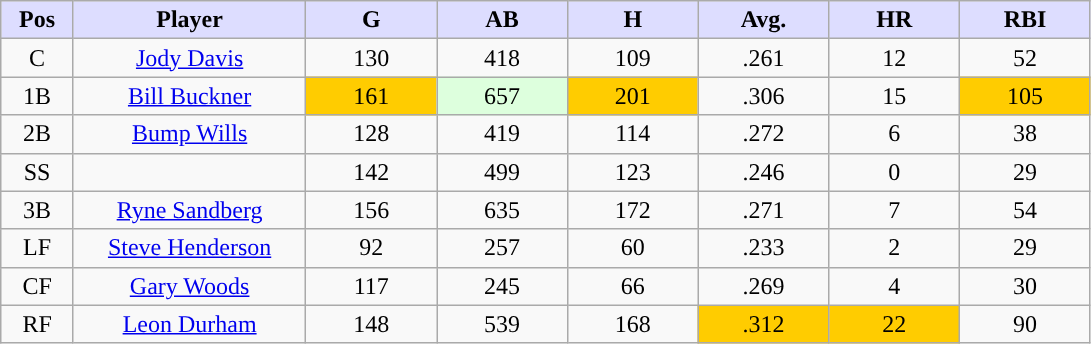<table class="wikitable sortable">
<tr>
<th style="background:#ddf; width:5%;">Pos</th>
<th style="background:#ddf; width:16%;">Player</th>
<th style="background:#ddf; width:9%;">G</th>
<th style="background:#ddf; width:9%;">AB</th>
<th style="background:#ddf; width:9%;">H</th>
<th style="background:#ddf; width:9%;">Avg.</th>
<th style="background:#ddf; width:9%;">HR</th>
<th style="background:#ddf; width:9%;">RBI</th>
</tr>
<tr style="text-align:center;">
<td>C</td>
<td><a href='#'>Jody Davis</a></td>
<td>130</td>
<td>418</td>
<td>109</td>
<td>.261</td>
<td>12</td>
<td>52</td>
</tr>
<tr align=center>
<td>1B</td>
<td><a href='#'>Bill Buckner</a></td>
<td style="background:#fc0;">161</td>
<td style="background:#DDFFDD;">657</td>
<td style="background:#fc0;">201</td>
<td>.306</td>
<td>15</td>
<td style="background:#fc0;">105</td>
</tr>
<tr align=center>
<td>2B</td>
<td><a href='#'>Bump Wills</a></td>
<td>128</td>
<td>419</td>
<td>114</td>
<td>.272</td>
<td>6</td>
<td>38</td>
</tr>
<tr align=center>
<td>SS</td>
<td></td>
<td>142</td>
<td>499</td>
<td>123</td>
<td>.246</td>
<td>0</td>
<td>29</td>
</tr>
<tr align=center>
<td>3B</td>
<td><a href='#'>Ryne Sandberg</a></td>
<td>156</td>
<td>635</td>
<td>172</td>
<td>.271</td>
<td>7</td>
<td>54</td>
</tr>
<tr align=center>
<td>LF</td>
<td><a href='#'>Steve Henderson</a></td>
<td>92</td>
<td>257</td>
<td>60</td>
<td>.233</td>
<td>2</td>
<td>29</td>
</tr>
<tr align=center>
<td>CF</td>
<td><a href='#'>Gary Woods</a></td>
<td>117</td>
<td>245</td>
<td>66</td>
<td>.269</td>
<td>4</td>
<td>30</td>
</tr>
<tr align=center>
<td>RF</td>
<td><a href='#'>Leon Durham</a></td>
<td>148</td>
<td>539</td>
<td>168</td>
<td style="background:#fc0;">.312</td>
<td style="background:#fc0;">22</td>
<td>90</td>
</tr>
</table>
